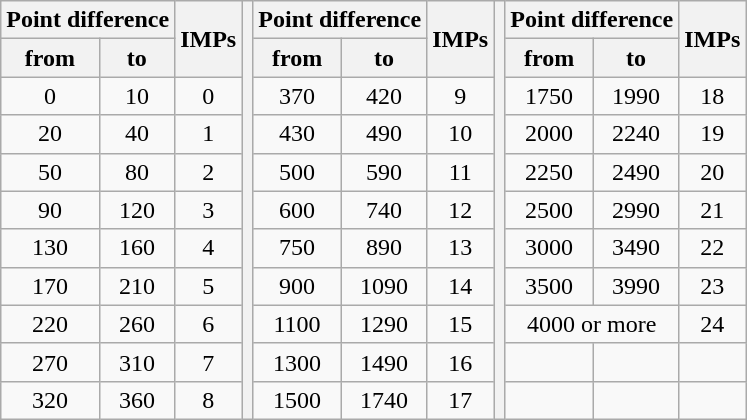<table class="wikitable">
<tr>
<th colspan="2">Point difference</th>
<th rowspan="2">IMPs</th>
<th rowspan="11"></th>
<th colspan="2">Point difference</th>
<th rowspan="2">IMPs</th>
<th rowspan="11"></th>
<th colspan="2">Point difference</th>
<th rowspan="2">IMPs</th>
</tr>
<tr>
<th>from</th>
<th>to</th>
<th>from</th>
<th>to</th>
<th>from</th>
<th>to</th>
</tr>
<tr align=center>
<td>0</td>
<td>10</td>
<td>0</td>
<td>370</td>
<td>420</td>
<td>9</td>
<td>1750</td>
<td>1990</td>
<td>18</td>
</tr>
<tr align=center>
<td>20</td>
<td>40</td>
<td>1</td>
<td>430</td>
<td>490</td>
<td>10</td>
<td>2000</td>
<td>2240</td>
<td>19</td>
</tr>
<tr align=center>
<td>50</td>
<td>80</td>
<td>2</td>
<td>500</td>
<td>590</td>
<td>11</td>
<td>2250</td>
<td>2490</td>
<td>20</td>
</tr>
<tr align=center>
<td>90</td>
<td>120</td>
<td>3</td>
<td>600</td>
<td>740</td>
<td>12</td>
<td>2500</td>
<td>2990</td>
<td>21</td>
</tr>
<tr align=center>
<td>130</td>
<td>160</td>
<td>4</td>
<td>750</td>
<td>890</td>
<td>13</td>
<td>3000</td>
<td>3490</td>
<td>22</td>
</tr>
<tr align=center>
<td>170</td>
<td>210</td>
<td>5</td>
<td>900</td>
<td>1090</td>
<td>14</td>
<td>3500</td>
<td>3990</td>
<td>23</td>
</tr>
<tr align=center>
<td>220</td>
<td>260</td>
<td>6</td>
<td>1100</td>
<td>1290</td>
<td>15</td>
<td colspan="2">4000 or more</td>
<td>24</td>
</tr>
<tr align=center>
<td>270</td>
<td>310</td>
<td>7</td>
<td>1300</td>
<td>1490</td>
<td>16</td>
<td></td>
<td></td>
<td></td>
</tr>
<tr align=center>
<td>320</td>
<td>360</td>
<td>8</td>
<td>1500</td>
<td>1740</td>
<td>17</td>
<td></td>
<td></td>
<td></td>
</tr>
</table>
